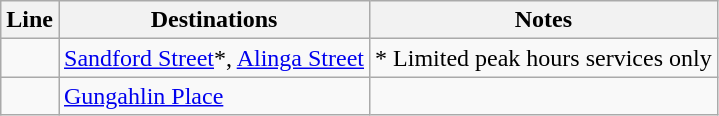<table class="wikitable" style="float: none; margin: 0.5em; ">
<tr>
<th>Line</th>
<th>Destinations</th>
<th>Notes</th>
</tr>
<tr>
<td></td>
<td><a href='#'>Sandford Street</a>*, <a href='#'>Alinga Street</a></td>
<td>* Limited peak hours services only</td>
</tr>
<tr>
<td></td>
<td><a href='#'>Gungahlin Place</a></td>
<td></td>
</tr>
</table>
